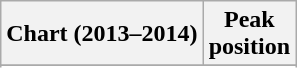<table class="wikitable sortable plainrowheaders" style="text-align:center;">
<tr>
<th scope="col">Chart (2013–2014)</th>
<th scope="col">Peak<br>position</th>
</tr>
<tr>
</tr>
<tr>
</tr>
<tr>
</tr>
<tr>
</tr>
<tr>
</tr>
<tr>
</tr>
<tr>
</tr>
<tr>
</tr>
<tr>
</tr>
<tr>
</tr>
<tr>
</tr>
<tr>
</tr>
<tr>
</tr>
<tr>
</tr>
<tr>
</tr>
<tr>
</tr>
<tr>
</tr>
<tr>
</tr>
<tr>
</tr>
</table>
